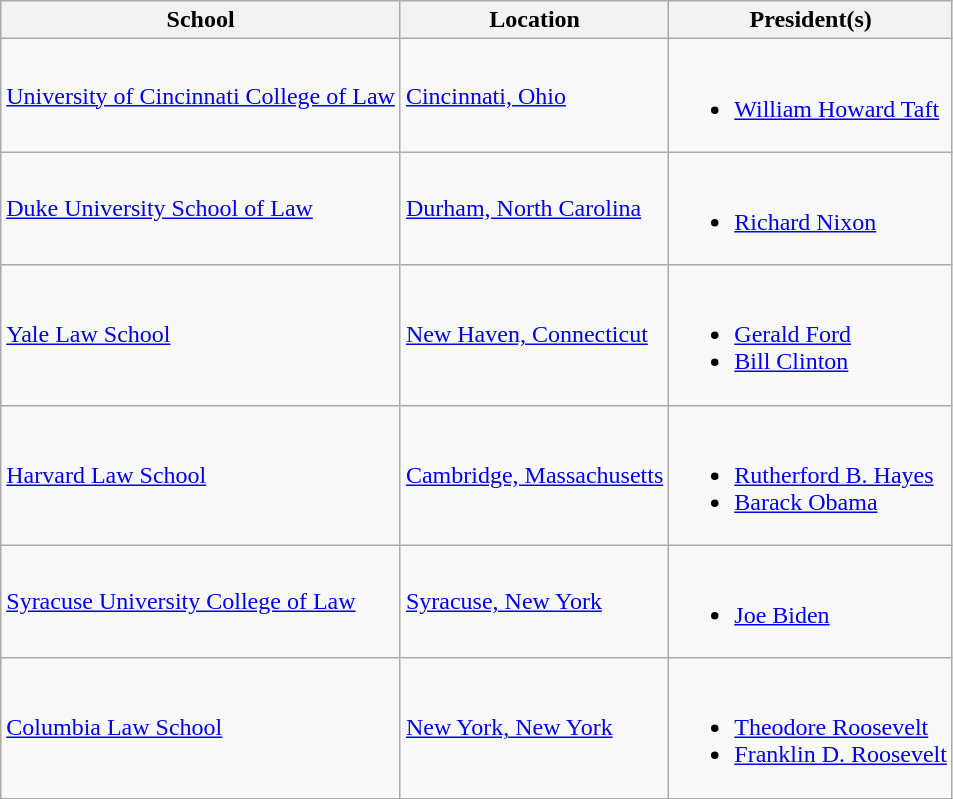<table class="wikitable">
<tr>
<th>School</th>
<th>Location</th>
<th>President(s)</th>
</tr>
<tr>
<td nowrap><a href='#'>University of Cincinnati College of Law</a></td>
<td><a href='#'>Cincinnati, Ohio</a></td>
<td><br><ul><li><a href='#'>William Howard Taft</a></li></ul></td>
</tr>
<tr>
<td nowrap><a href='#'>Duke University School of Law</a></td>
<td><a href='#'>Durham, North Carolina</a></td>
<td><br><ul><li><a href='#'>Richard Nixon</a></li></ul></td>
</tr>
<tr>
<td nowrap><a href='#'>Yale Law School</a></td>
<td><a href='#'>New Haven, Connecticut</a></td>
<td><br><ul><li><a href='#'>Gerald Ford</a></li><li><a href='#'>Bill Clinton</a></li></ul></td>
</tr>
<tr>
<td nowrap><a href='#'>Harvard Law School</a></td>
<td><a href='#'>Cambridge, Massachusetts</a></td>
<td><br><ul><li><a href='#'>Rutherford B. Hayes</a></li><li><a href='#'>Barack Obama</a></li></ul></td>
</tr>
<tr>
<td nowrap><a href='#'>Syracuse University College of Law</a></td>
<td><a href='#'>Syracuse, New York</a></td>
<td><br><ul><li><a href='#'>Joe Biden</a></li></ul></td>
</tr>
<tr>
<td nowrap><a href='#'>Columbia Law School</a></td>
<td><a href='#'>New York, New York</a></td>
<td><br><ul><li><a href='#'>Theodore Roosevelt</a></li><li><a href='#'>Franklin D. Roosevelt</a></li></ul></td>
</tr>
</table>
